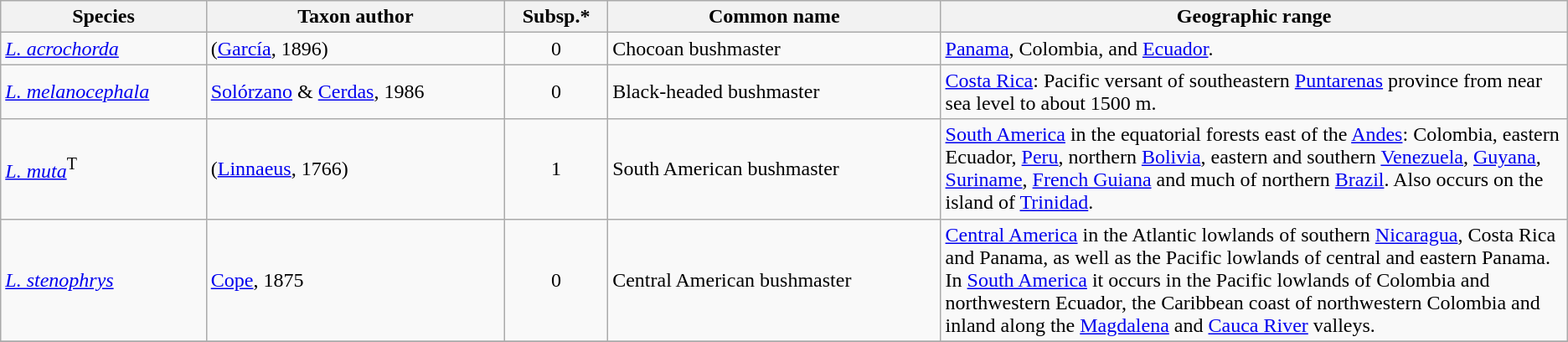<table class="wikitable">
<tr>
<th>Species</th>
<th>Taxon author</th>
<th>Subsp.*</th>
<th>Common name</th>
<th>Geographic range</th>
</tr>
<tr>
<td><em><a href='#'>L. acrochorda</a></em></td>
<td>(<a href='#'>García</a>, 1896)</td>
<td align="center">0</td>
<td>Chocoan bushmaster</td>
<td style="width:40%"><a href='#'>Panama</a>, Colombia, and <a href='#'>Ecuador</a>.</td>
</tr>
<tr>
<td><em><a href='#'>L. melanocephala</a></em></td>
<td><a href='#'>Solórzano</a> & <a href='#'>Cerdas</a>, 1986</td>
<td align="center">0</td>
<td>Black-headed bushmaster</td>
<td style="width:40%"><a href='#'>Costa Rica</a>: Pacific versant of southeastern <a href='#'>Puntarenas</a> province from near sea level to about 1500 m.</td>
</tr>
<tr>
<td><em><a href='#'>L. muta</a></em><span><sup>T</sup></span></td>
<td>(<a href='#'>Linnaeus</a>, 1766)</td>
<td align="center">1</td>
<td>South American bushmaster</td>
<td><a href='#'>South America</a> in the equatorial forests east of the <a href='#'>Andes</a>: Colombia, eastern Ecuador, <a href='#'>Peru</a>, northern <a href='#'>Bolivia</a>, eastern and southern <a href='#'>Venezuela</a>, <a href='#'>Guyana</a>, <a href='#'>Suriname</a>, <a href='#'>French Guiana</a> and much of northern <a href='#'>Brazil</a>. Also occurs on the island of <a href='#'>Trinidad</a>.</td>
</tr>
<tr>
<td><em><a href='#'>L. stenophrys</a></em></td>
<td><a href='#'>Cope</a>, 1875</td>
<td align="center">0</td>
<td>Central American bushmaster</td>
<td><a href='#'>Central America</a> in the Atlantic lowlands of southern <a href='#'>Nicaragua</a>, Costa Rica and Panama, as well as the Pacific lowlands of central and eastern Panama. In <a href='#'>South America</a> it occurs in the Pacific lowlands of Colombia and northwestern Ecuador, the Caribbean coast of northwestern Colombia and inland along the <a href='#'>Magdalena</a> and <a href='#'>Cauca River</a> valleys.</td>
</tr>
<tr>
</tr>
</table>
